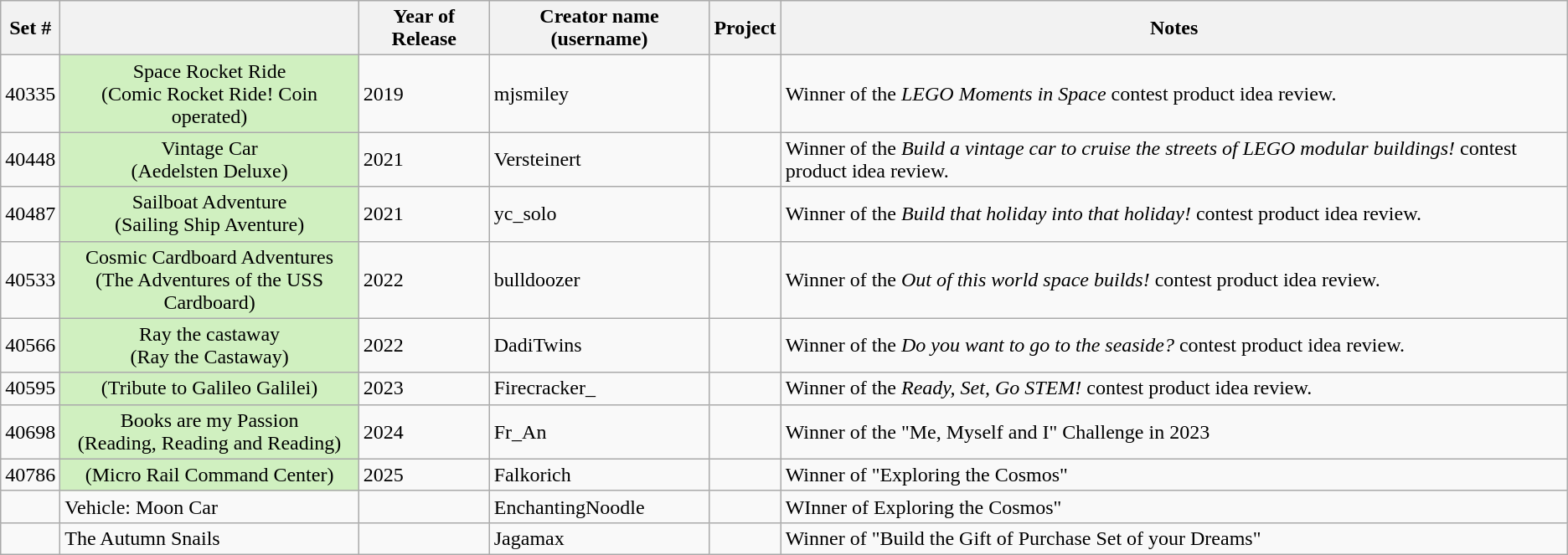<table class="wikitable sortable">
<tr>
<th>Set #</th>
<th></th>
<th>Year of Release</th>
<th>Creator name (username)</th>
<th>Project</th>
<th>Notes</th>
</tr>
<tr>
<td>40335</td>
<td style="background:#d0f0c0; text-align:center;">Space Rocket Ride<br>(Comic Rocket Ride!
Coin operated)</td>
<td>2019</td>
<td>mjsmiley</td>
<td></td>
<td>Winner of the <em>LEGO Moments in Space</em> contest product idea review.</td>
</tr>
<tr>
<td>40448</td>
<td style="background:#d0f0c0; text-align:center;">Vintage Car<br>(Aedelsten Deluxe)</td>
<td>2021</td>
<td>Versteinert</td>
<td></td>
<td>Winner of the <em>Build a vintage car to cruise the streets of LEGO modular buildings!</em> contest product idea review.</td>
</tr>
<tr>
<td>40487</td>
<td style="background:#d0f0c0; text-align:center;">Sailboat Adventure<br>(Sailing Ship Aventure)</td>
<td>2021</td>
<td>yc_solo</td>
<td></td>
<td>Winner of the <em>Build that holiday into that holiday!</em> contest product idea review.</td>
</tr>
<tr>
<td>40533</td>
<td style="background:#d0f0c0; text-align:center;">Cosmic Cardboard Adventures<br>(The Adventures of the USS Cardboard)</td>
<td>2022</td>
<td>bulldoozer</td>
<td></td>
<td>Winner of the <em>Out of this world space builds!</em> contest product idea review.</td>
</tr>
<tr>
<td>40566</td>
<td style="background:#d0f0c0; text-align:center;">Ray the castaway<br>(Ray the Castaway)</td>
<td>2022</td>
<td>DadiTwins</td>
<td></td>
<td>Winner of the <em>Do you want to go to the seaside?</em> contest product idea review.</td>
</tr>
<tr>
<td>40595</td>
<td style="background:#d0f0c0; text-align:center;">(Tribute to Galileo Galilei)</td>
<td>2023</td>
<td>Firecracker_</td>
<td></td>
<td>Winner of the <em>Ready, Set, Go STEM!</em> contest product idea review.</td>
</tr>
<tr>
<td>40698</td>
<td style="background:#d0f0c0; text-align:center;">Books are my Passion<br>(Reading, Reading and Reading)</td>
<td>2024</td>
<td>Fr_An</td>
<td></td>
<td>Winner of the "Me, Myself and I" Challenge in 2023</td>
</tr>
<tr>
<td>40786</td>
<td style="background:#d0f0c0; text-align:center;">(Micro Rail Command Center)</td>
<td>2025</td>
<td>Falkorich</td>
<td></td>
<td>Winner of "Exploring the Cosmos"</td>
</tr>
<tr>
<td></td>
<td>Vehicle: Moon Car</td>
<td></td>
<td>EnchantingNoodle</td>
<td></td>
<td>WInner of Exploring the Cosmos"</td>
</tr>
<tr>
<td></td>
<td>The Autumn Snails</td>
<td></td>
<td>Jagamax</td>
<td></td>
<td>Winner of "Build the Gift of Purchase Set of your Dreams"</td>
</tr>
</table>
